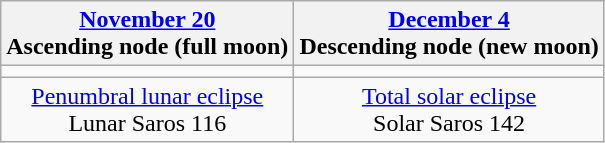<table class="wikitable">
<tr>
<th><a href='#'>November 20</a><br>Ascending node (full moon)<br></th>
<th><a href='#'>December 4</a><br>Descending node (new moon)<br></th>
</tr>
<tr>
<td></td>
<td></td>
</tr>
<tr align=center>
<td><a href='#'>Penumbral lunar eclipse</a><br>Lunar Saros 116</td>
<td><a href='#'>Total solar eclipse</a><br>Solar Saros 142</td>
</tr>
</table>
